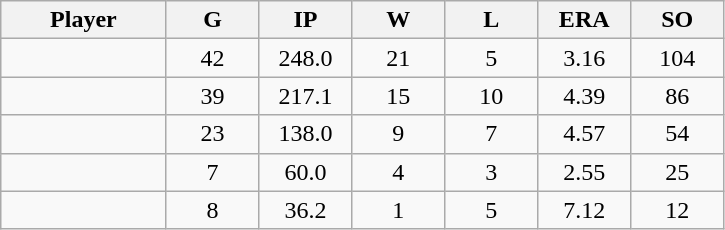<table class="wikitable sortable">
<tr>
<th bgcolor="#DDDDFF" width="16%">Player</th>
<th bgcolor="#DDDDFF" width="9%">G</th>
<th bgcolor="#DDDDFF" width="9%">IP</th>
<th bgcolor="#DDDDFF" width="9%">W</th>
<th bgcolor="#DDDDFF" width="9%">L</th>
<th bgcolor="#DDDDFF" width="9%">ERA</th>
<th bgcolor="#DDDDFF" width="9%">SO</th>
</tr>
<tr align="center">
<td></td>
<td>42</td>
<td>248.0</td>
<td>21</td>
<td>5</td>
<td>3.16</td>
<td>104</td>
</tr>
<tr align="center">
<td></td>
<td>39</td>
<td>217.1</td>
<td>15</td>
<td>10</td>
<td>4.39</td>
<td>86</td>
</tr>
<tr align="center">
<td></td>
<td>23</td>
<td>138.0</td>
<td>9</td>
<td>7</td>
<td>4.57</td>
<td>54</td>
</tr>
<tr align="center">
<td></td>
<td>7</td>
<td>60.0</td>
<td>4</td>
<td>3</td>
<td>2.55</td>
<td>25</td>
</tr>
<tr align="center">
<td></td>
<td>8</td>
<td>36.2</td>
<td>1</td>
<td>5</td>
<td>7.12</td>
<td>12</td>
</tr>
</table>
